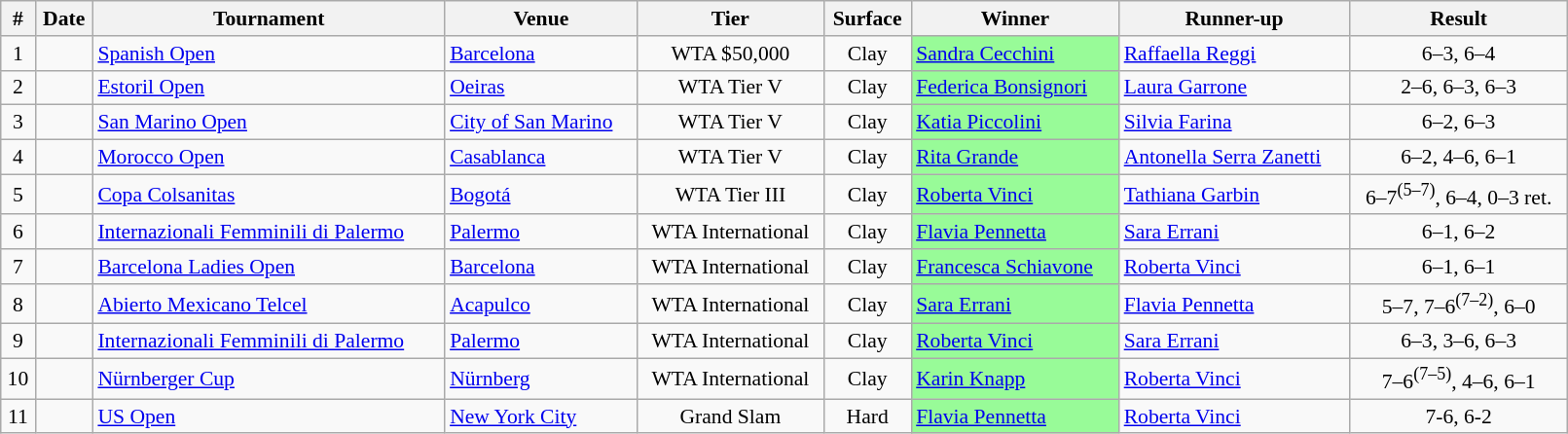<table class="wikitable" width="85%" style="font-size:90%; text-align:center;">
<tr>
<th>#</th>
<th>Date</th>
<th>Tournament</th>
<th>Venue</th>
<th>Tier</th>
<th>Surface</th>
<th>Winner</th>
<th>Runner-up</th>
<th>Result</th>
</tr>
<tr>
<td>1</td>
<td><a href='#'></a></td>
<td align="left"><a href='#'>Spanish Open</a></td>
<td align="left"> <a href='#'>Barcelona</a></td>
<td>WTA $50,000</td>
<td>Clay</td>
<td align="left" bgcolor="palegreen"><a href='#'>Sandra Cecchini</a></td>
<td align="left"><a href='#'>Raffaella Reggi</a></td>
<td>6–3, 6–4</td>
</tr>
<tr>
<td>2</td>
<td><a href='#'></a></td>
<td align="left"><a href='#'>Estoril Open</a></td>
<td align="left"> <a href='#'>Oeiras</a></td>
<td>WTA Tier V</td>
<td>Clay</td>
<td align="left" bgcolor="palegreen"><a href='#'>Federica Bonsignori</a></td>
<td align="left"><a href='#'>Laura Garrone</a></td>
<td>2–6, 6–3, 6–3</td>
</tr>
<tr>
<td>3</td>
<td><a href='#'></a></td>
<td align="left"><a href='#'>San Marino Open</a></td>
<td align="left"> <a href='#'>City of San Marino</a></td>
<td>WTA Tier V</td>
<td>Clay</td>
<td align="left" bgcolor="palegreen"><a href='#'>Katia Piccolini</a></td>
<td align="left"><a href='#'>Silvia Farina</a></td>
<td>6–2, 6–3</td>
</tr>
<tr>
<td>4</td>
<td><a href='#'></a></td>
<td align="left"><a href='#'>Morocco Open</a></td>
<td align="left"> <a href='#'>Casablanca</a></td>
<td>WTA Tier V</td>
<td>Clay</td>
<td align="left" bgcolor="palegreen"><a href='#'>Rita Grande</a></td>
<td align="left"><a href='#'>Antonella Serra Zanetti</a></td>
<td>6–2, 4–6, 6–1</td>
</tr>
<tr>
<td>5</td>
<td><a href='#'></a></td>
<td align="left"><a href='#'>Copa Colsanitas</a></td>
<td align="left"> <a href='#'>Bogotá</a></td>
<td>WTA Tier III</td>
<td>Clay</td>
<td align="left" bgcolor="palegreen"><a href='#'>Roberta Vinci</a></td>
<td align="left"><a href='#'>Tathiana Garbin</a></td>
<td>6–7<sup>(5–7)</sup>, 6–4, 0–3 ret.</td>
</tr>
<tr>
<td>6</td>
<td><a href='#'></a></td>
<td align="left"><a href='#'>Internazionali Femminili di Palermo</a></td>
<td align="left"> <a href='#'>Palermo</a></td>
<td>WTA International</td>
<td>Clay</td>
<td align="left" bgcolor="palegreen"><a href='#'>Flavia Pennetta</a></td>
<td align="left"><a href='#'>Sara Errani</a></td>
<td>6–1, 6–2</td>
</tr>
<tr>
<td>7</td>
<td><a href='#'></a></td>
<td align="left"><a href='#'>Barcelona Ladies Open</a></td>
<td align="left"> <a href='#'>Barcelona</a></td>
<td>WTA International</td>
<td>Clay</td>
<td align="left" bgcolor="palegreen"><a href='#'>Francesca Schiavone</a></td>
<td align="left"><a href='#'>Roberta Vinci</a></td>
<td>6–1, 6–1</td>
</tr>
<tr>
<td>8</td>
<td><a href='#'></a></td>
<td align="left"><a href='#'>Abierto Mexicano Telcel</a></td>
<td align="left"> <a href='#'>Acapulco</a></td>
<td>WTA International</td>
<td>Clay</td>
<td align="left" bgcolor="palegreen"><a href='#'>Sara Errani</a></td>
<td align="left"><a href='#'>Flavia Pennetta</a></td>
<td>5–7, 7–6<sup>(7–2)</sup>, 6–0</td>
</tr>
<tr>
<td>9</td>
<td><a href='#'></a></td>
<td align="left"><a href='#'>Internazionali Femminili di Palermo</a></td>
<td align="left"> <a href='#'>Palermo</a></td>
<td>WTA International</td>
<td>Clay</td>
<td align="left" bgcolor="palegreen"><a href='#'>Roberta Vinci</a></td>
<td align="left"><a href='#'>Sara Errani</a></td>
<td>6–3, 3–6, 6–3</td>
</tr>
<tr>
<td>10</td>
<td><a href='#'></a></td>
<td align="left"><a href='#'>Nürnberger Cup</a></td>
<td align="left"> <a href='#'>Nürnberg</a></td>
<td>WTA International</td>
<td>Clay</td>
<td align="left" bgcolor="palegreen"><a href='#'>Karin Knapp</a></td>
<td align="left"><a href='#'>Roberta Vinci</a></td>
<td>7–6<sup>(7–5)</sup>, 4–6, 6–1</td>
</tr>
<tr>
<td>11</td>
<td><a href='#'></a></td>
<td align="left"><a href='#'>US Open</a></td>
<td align="left"> <a href='#'>New York City</a></td>
<td>Grand Slam</td>
<td>Hard</td>
<td align="left" bgcolor="palegreen"><a href='#'>Flavia Pennetta</a></td>
<td align="left"><a href='#'>Roberta Vinci</a></td>
<td>7-6, 6-2</td>
</tr>
</table>
